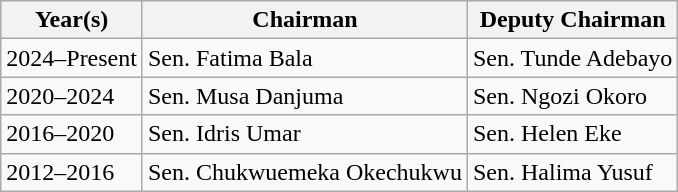<table class="wikitable">
<tr>
<th>Year(s)</th>
<th>Chairman</th>
<th>Deputy Chairman</th>
</tr>
<tr>
<td>2024–Present</td>
<td>Sen. Fatima Bala</td>
<td>Sen. Tunde Adebayo</td>
</tr>
<tr>
<td>2020–2024</td>
<td>Sen. Musa Danjuma</td>
<td>Sen. Ngozi Okoro</td>
</tr>
<tr>
<td>2016–2020</td>
<td>Sen. Idris Umar</td>
<td>Sen. Helen Eke</td>
</tr>
<tr>
<td>2012–2016</td>
<td>Sen. Chukwuemeka Okechukwu</td>
<td>Sen. Halima Yusuf</td>
</tr>
</table>
